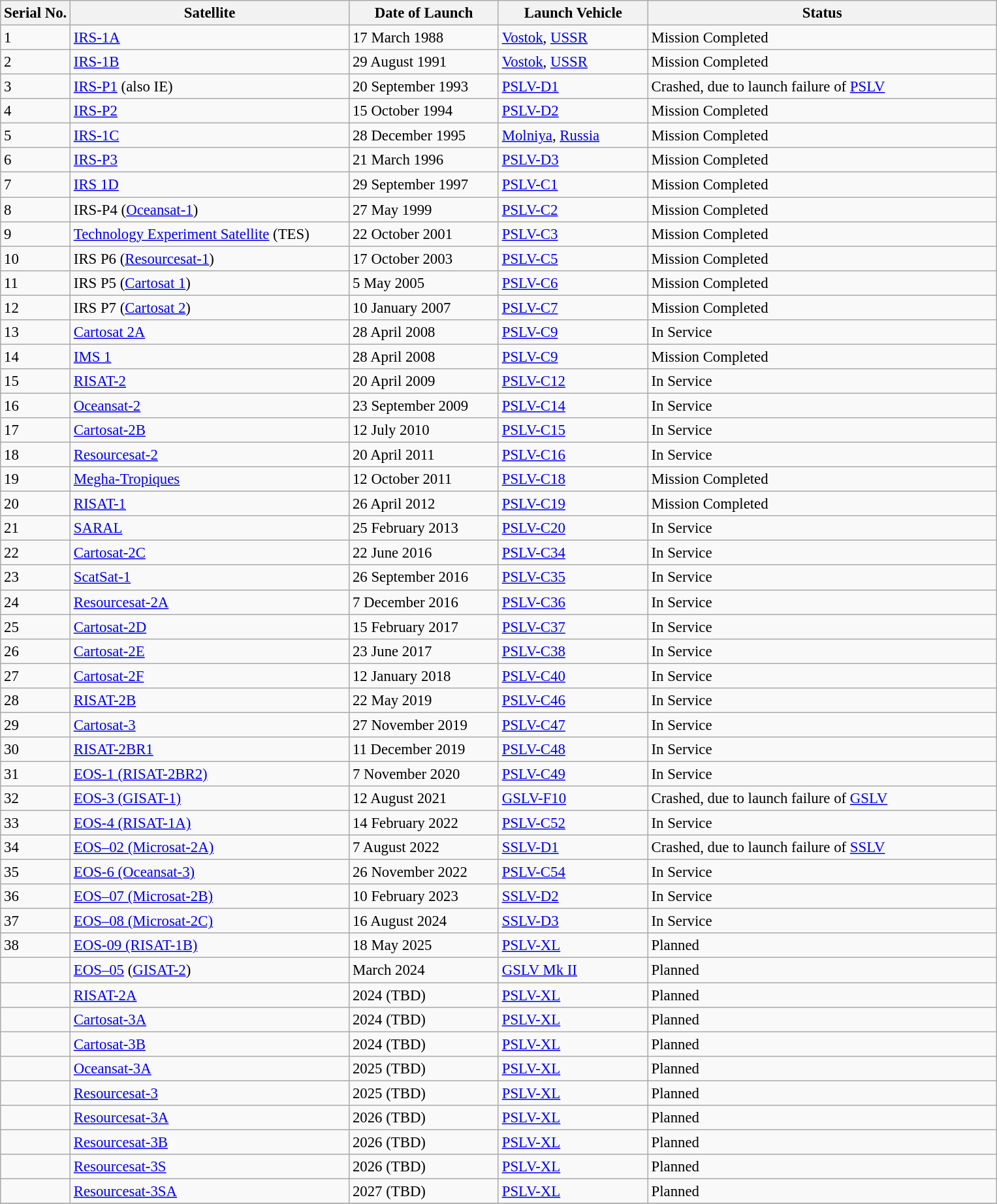<table class="wikitable" style="font-size: 95%;">
<tr>
<th width=7%>Serial No.</th>
<th width=28%>Satellite</th>
<th width=15%>Date of Launch</th>
<th width=15%>Launch Vehicle</th>
<th width=35%>Status</th>
</tr>
<tr>
<td>1</td>
<td><a href='#'>IRS-1A</a></td>
<td>17 March 1988</td>
<td><a href='#'>Vostok</a>, <a href='#'>USSR</a></td>
<td>Mission Completed</td>
</tr>
<tr>
<td>2</td>
<td><a href='#'>IRS-1B</a></td>
<td>29 August 1991</td>
<td><a href='#'>Vostok</a>, <a href='#'>USSR</a></td>
<td>Mission Completed</td>
</tr>
<tr>
<td>3</td>
<td><a href='#'>IRS-P1</a> (also IE)</td>
<td>20 September 1993</td>
<td><a href='#'>PSLV-D1</a></td>
<td>Crashed, due to launch failure of <a href='#'>PSLV</a></td>
</tr>
<tr>
<td>4</td>
<td><a href='#'>IRS-P2</a></td>
<td>15 October 1994</td>
<td><a href='#'>PSLV-D2</a></td>
<td>Mission Completed</td>
</tr>
<tr>
<td>5</td>
<td><a href='#'>IRS-1C</a></td>
<td>28 December 1995</td>
<td><a href='#'>Molniya</a>, <a href='#'>Russia</a></td>
<td>Mission Completed</td>
</tr>
<tr>
<td>6</td>
<td><a href='#'>IRS-P3</a></td>
<td>21 March 1996</td>
<td><a href='#'>PSLV-D3</a></td>
<td>Mission Completed</td>
</tr>
<tr>
<td>7</td>
<td><a href='#'>IRS 1D</a></td>
<td>29 September 1997</td>
<td><a href='#'>PSLV-C1</a></td>
<td>Mission Completed</td>
</tr>
<tr>
<td>8</td>
<td>IRS-P4 (<a href='#'>Oceansat-1</a>)</td>
<td>27 May 1999</td>
<td><a href='#'>PSLV-C2</a></td>
<td>Mission Completed</td>
</tr>
<tr>
<td>9</td>
<td><a href='#'>Technology Experiment Satellite</a> (TES)</td>
<td>22 October 2001</td>
<td><a href='#'>PSLV-C3</a></td>
<td>Mission Completed</td>
</tr>
<tr>
<td>10</td>
<td>IRS P6 (<a href='#'>Resourcesat-1</a>)</td>
<td>17 October 2003</td>
<td><a href='#'>PSLV-C5</a></td>
<td>Mission Completed</td>
</tr>
<tr>
<td>11</td>
<td>IRS P5 (<a href='#'>Cartosat 1</a>)</td>
<td>5 May 2005</td>
<td><a href='#'>PSLV-C6</a></td>
<td>Mission Completed</td>
</tr>
<tr>
<td>12</td>
<td>IRS P7 (<a href='#'>Cartosat 2</a>)</td>
<td>10 January 2007</td>
<td><a href='#'>PSLV-C7</a></td>
<td>Mission Completed</td>
</tr>
<tr>
<td>13</td>
<td><a href='#'>Cartosat 2A</a></td>
<td>28 April 2008</td>
<td><a href='#'>PSLV-C9</a></td>
<td>In Service</td>
</tr>
<tr>
<td>14</td>
<td><a href='#'>IMS 1</a></td>
<td>28 April 2008</td>
<td><a href='#'>PSLV-C9</a></td>
<td>Mission Completed</td>
</tr>
<tr>
<td>15</td>
<td><a href='#'>RISAT-2</a></td>
<td>20 April 2009</td>
<td><a href='#'>PSLV-C12</a></td>
<td>In Service</td>
</tr>
<tr>
<td>16</td>
<td><a href='#'>Oceansat-2</a></td>
<td>23 September 2009</td>
<td><a href='#'>PSLV-C14</a></td>
<td>In Service</td>
</tr>
<tr>
<td>17</td>
<td><a href='#'>Cartosat-2B</a></td>
<td>12 July 2010</td>
<td><a href='#'>PSLV-C15</a></td>
<td>In Service</td>
</tr>
<tr>
<td>18</td>
<td><a href='#'>Resourcesat-2</a></td>
<td>20 April 2011</td>
<td><a href='#'>PSLV-C16</a></td>
<td>In Service</td>
</tr>
<tr>
<td>19</td>
<td><a href='#'>Megha-Tropiques</a></td>
<td>12 October 2011</td>
<td><a href='#'>PSLV-C18</a></td>
<td>Mission Completed</td>
</tr>
<tr>
<td>20</td>
<td><a href='#'>RISAT-1</a></td>
<td>26 April 2012</td>
<td><a href='#'>PSLV-C19</a></td>
<td>Mission Completed</td>
</tr>
<tr>
<td>21</td>
<td><a href='#'>SARAL</a></td>
<td>25 February 2013</td>
<td><a href='#'>PSLV-C20</a></td>
<td>In Service</td>
</tr>
<tr>
<td>22</td>
<td><a href='#'>Cartosat-2C</a></td>
<td>22 June 2016</td>
<td><a href='#'>PSLV-C34</a></td>
<td>In Service</td>
</tr>
<tr>
<td>23</td>
<td><a href='#'>ScatSat-1</a></td>
<td>26 September 2016</td>
<td><a href='#'>PSLV-C35</a></td>
<td>In Service</td>
</tr>
<tr>
<td>24</td>
<td><a href='#'>Resourcesat-2A</a></td>
<td>7 December 2016</td>
<td><a href='#'>PSLV-C36</a></td>
<td>In Service</td>
</tr>
<tr>
<td>25</td>
<td><a href='#'>Cartosat-2D</a></td>
<td>15 February 2017</td>
<td><a href='#'>PSLV-C37</a></td>
<td>In Service</td>
</tr>
<tr>
<td>26</td>
<td><a href='#'>Cartosat-2E</a></td>
<td>23 June 2017</td>
<td><a href='#'>PSLV-C38</a></td>
<td>In Service</td>
</tr>
<tr>
<td>27</td>
<td><a href='#'>Cartosat-2F</a></td>
<td>12 January 2018</td>
<td><a href='#'>PSLV-C40</a></td>
<td>In Service</td>
</tr>
<tr>
<td>28</td>
<td><a href='#'>RISAT-2B</a></td>
<td>22 May 2019</td>
<td><a href='#'>PSLV-C46</a></td>
<td>In Service</td>
</tr>
<tr>
<td>29</td>
<td><a href='#'>Cartosat-3</a></td>
<td>27 November 2019</td>
<td><a href='#'>PSLV-C47</a></td>
<td>In Service</td>
</tr>
<tr>
<td>30</td>
<td><a href='#'>RISAT-2BR1</a></td>
<td>11 December 2019</td>
<td><a href='#'>PSLV-C48</a></td>
<td>In Service</td>
</tr>
<tr>
<td>31</td>
<td><a href='#'>EOS-1 (RISAT-2BR2)</a></td>
<td>7 November 2020</td>
<td><a href='#'>PSLV-C49</a></td>
<td>In Service</td>
</tr>
<tr>
<td>32</td>
<td><a href='#'>EOS-3 (GISAT-1)</a></td>
<td>12 August 2021</td>
<td><a href='#'>GSLV-F10</a></td>
<td>Crashed, due to launch failure of <a href='#'>GSLV</a></td>
</tr>
<tr>
<td>33</td>
<td><a href='#'>EOS-4 (RISAT-1A)</a></td>
<td>14 February 2022</td>
<td><a href='#'>PSLV-C52</a></td>
<td>In Service</td>
</tr>
<tr>
<td>34</td>
<td><a href='#'>EOS–02 (Microsat-2A)</a></td>
<td>7 August 2022</td>
<td><a href='#'>SSLV-D1</a></td>
<td>Crashed, due to launch failure of <a href='#'>SSLV</a></td>
</tr>
<tr>
<td>35</td>
<td><a href='#'>EOS-6 (Oceansat-3)</a></td>
<td>26 November 2022</td>
<td><a href='#'>PSLV-C54</a></td>
<td>In Service</td>
</tr>
<tr>
<td>36</td>
<td><a href='#'>EOS–07 (Microsat-2B)</a></td>
<td>10 February 2023</td>
<td><a href='#'>SSLV-D2</a></td>
<td>In Service</td>
</tr>
<tr>
<td>37</td>
<td><a href='#'>EOS–08 (Microsat-2C)</a></td>
<td>16 August 2024</td>
<td><a href='#'>SSLV-D3</a></td>
<td>In Service</td>
</tr>
<tr>
<td>38</td>
<td><a href='#'>EOS-09 (RISAT-1B)</a></td>
<td>18 May 2025</td>
<td><a href='#'>PSLV-XL</a></td>
<td>Planned</td>
</tr>
<tr>
<td></td>
<td><a href='#'>EOS–05</a> (<a href='#'>GISAT-2</a>)</td>
<td>March 2024</td>
<td><a href='#'>GSLV Mk II</a></td>
<td>Planned</td>
</tr>
<tr>
<td></td>
<td><a href='#'>RISAT-2A</a></td>
<td>2024 (TBD)</td>
<td><a href='#'>PSLV-XL</a></td>
<td>Planned</td>
</tr>
<tr>
<td></td>
<td><a href='#'>Cartosat-3A</a></td>
<td>2024 (TBD)</td>
<td><a href='#'>PSLV-XL</a></td>
<td>Planned</td>
</tr>
<tr>
<td></td>
<td><a href='#'>Cartosat-3B</a></td>
<td>2024 (TBD)</td>
<td><a href='#'>PSLV-XL</a></td>
<td>Planned</td>
</tr>
<tr>
<td></td>
<td><a href='#'>Oceansat-3A</a></td>
<td>2025 (TBD)</td>
<td><a href='#'>PSLV-XL</a></td>
<td>Planned</td>
</tr>
<tr>
<td></td>
<td><a href='#'>Resourcesat-3</a></td>
<td>2025 (TBD)</td>
<td><a href='#'>PSLV-XL</a></td>
<td>Planned</td>
</tr>
<tr>
<td></td>
<td><a href='#'>Resourcesat-3A</a></td>
<td>2026 (TBD)</td>
<td><a href='#'>PSLV-XL</a></td>
<td>Planned</td>
</tr>
<tr>
<td></td>
<td><a href='#'>Resourcesat-3B</a></td>
<td>2026 (TBD)</td>
<td><a href='#'>PSLV-XL</a></td>
<td>Planned</td>
</tr>
<tr>
<td></td>
<td><a href='#'>Resourcesat-3S</a></td>
<td>2026 (TBD)</td>
<td><a href='#'>PSLV-XL</a></td>
<td>Planned</td>
</tr>
<tr>
<td></td>
<td><a href='#'>Resourcesat-3SA</a></td>
<td>2027 (TBD)</td>
<td><a href='#'>PSLV-XL</a></td>
<td>Planned</td>
</tr>
<tr>
</tr>
</table>
